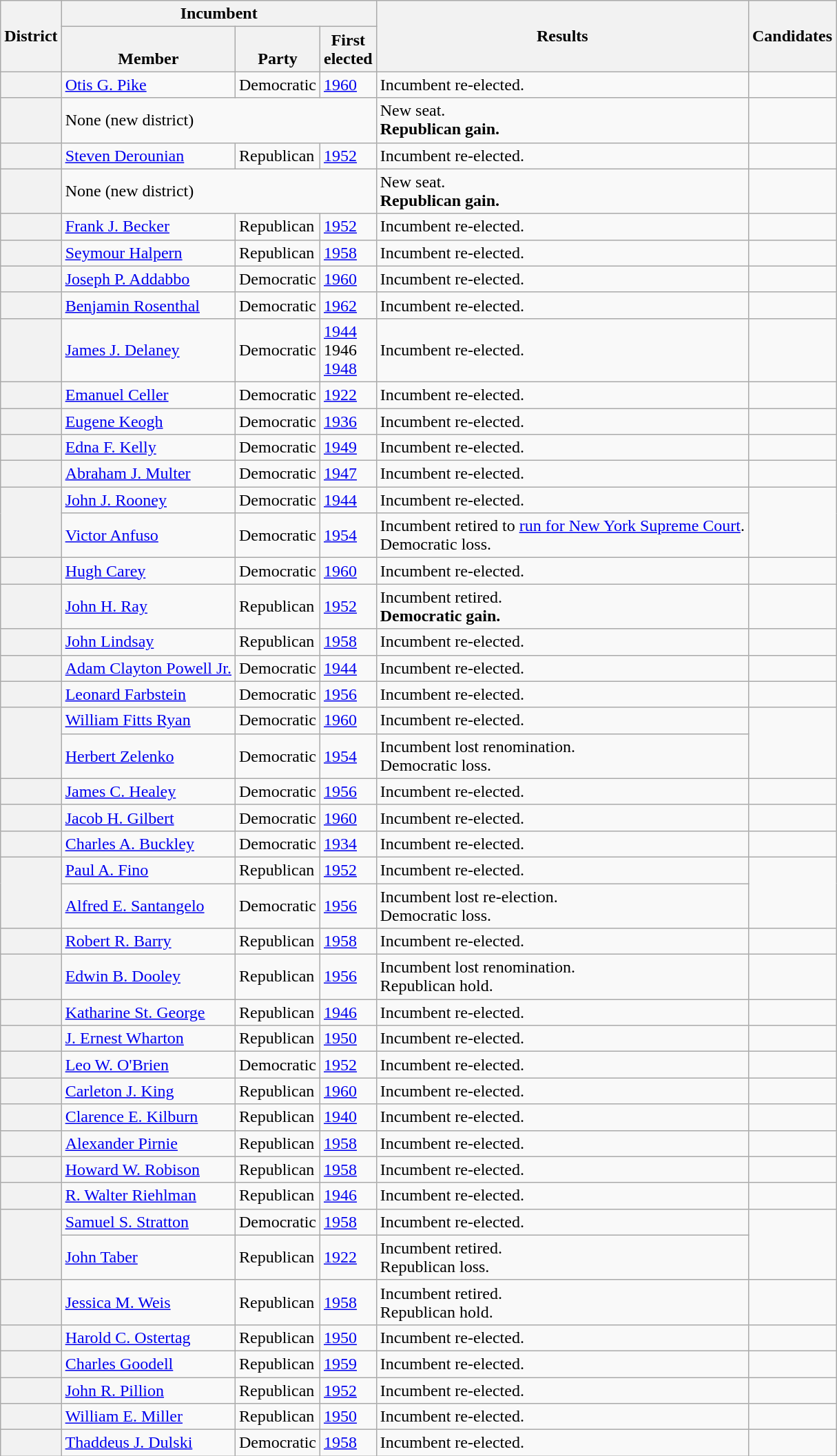<table class="wikitable sortable">
<tr>
<th rowspan=2>District</th>
<th colspan=3>Incumbent</th>
<th rowspan=2>Results</th>
<th rowspan=2 class="unsortable">Candidates</th>
</tr>
<tr valign=bottom>
<th>Member</th>
<th>Party</th>
<th>First<br>elected</th>
</tr>
<tr>
<th></th>
<td><a href='#'>Otis G. Pike</a></td>
<td>Democratic</td>
<td><a href='#'>1960</a></td>
<td>Incumbent re-elected.</td>
<td nowrap></td>
</tr>
<tr>
<th></th>
<td colspan=3>None (new district)</td>
<td>New seat.<br><strong>Republican gain.</strong></td>
<td nowrap></td>
</tr>
<tr>
<th></th>
<td><a href='#'>Steven Derounian</a><br></td>
<td>Republican</td>
<td><a href='#'>1952</a></td>
<td>Incumbent re-elected.</td>
<td nowrap></td>
</tr>
<tr>
<th></th>
<td colspan=3>None (new district)</td>
<td>New seat.<br><strong>Republican gain.</strong></td>
<td nowrap></td>
</tr>
<tr>
<th></th>
<td><a href='#'>Frank J. Becker</a><br></td>
<td>Republican</td>
<td><a href='#'>1952</a></td>
<td>Incumbent re-elected.</td>
<td nowrap></td>
</tr>
<tr>
<th></th>
<td><a href='#'>Seymour Halpern</a><br></td>
<td>Republican</td>
<td><a href='#'>1958</a></td>
<td>Incumbent re-elected.</td>
<td nowrap></td>
</tr>
<tr>
<th></th>
<td><a href='#'>Joseph P. Addabbo</a><br></td>
<td>Democratic</td>
<td><a href='#'>1960</a></td>
<td>Incumbent re-elected.</td>
<td nowrap></td>
</tr>
<tr>
<th></th>
<td><a href='#'>Benjamin Rosenthal</a><br></td>
<td>Democratic</td>
<td><a href='#'>1962 </a></td>
<td>Incumbent re-elected.</td>
<td nowrap></td>
</tr>
<tr>
<th></th>
<td><a href='#'>James J. Delaney</a><br></td>
<td>Democratic</td>
<td><a href='#'>1944</a><br>1946 <br><a href='#'>1948</a></td>
<td>Incumbent re-elected.</td>
<td nowrap></td>
</tr>
<tr>
<th></th>
<td><a href='#'>Emanuel Celler</a><br></td>
<td>Democratic</td>
<td><a href='#'>1922</a></td>
<td>Incumbent re-elected.</td>
<td nowrap></td>
</tr>
<tr>
<th></th>
<td><a href='#'>Eugene Keogh</a><br></td>
<td>Democratic</td>
<td><a href='#'>1936</a></td>
<td>Incumbent re-elected.</td>
<td nowrap></td>
</tr>
<tr>
<th></th>
<td><a href='#'>Edna F. Kelly</a><br></td>
<td>Democratic</td>
<td><a href='#'>1949 </a></td>
<td>Incumbent re-elected.</td>
<td nowrap></td>
</tr>
<tr>
<th></th>
<td><a href='#'>Abraham J. Multer</a></td>
<td>Democratic</td>
<td><a href='#'>1947 </a></td>
<td>Incumbent re-elected.</td>
<td nowrap></td>
</tr>
<tr>
<th rowspan=2></th>
<td><a href='#'>John J. Rooney</a></td>
<td>Democratic</td>
<td><a href='#'>1944</a></td>
<td>Incumbent re-elected.</td>
<td rowspan=2 nowrap></td>
</tr>
<tr>
<td><a href='#'>Victor Anfuso</a><br></td>
<td>Democratic</td>
<td><a href='#'>1954</a></td>
<td>Incumbent retired to <a href='#'>run for New York Supreme Court</a>.<br>Democratic loss.</td>
</tr>
<tr>
<th></th>
<td><a href='#'>Hugh Carey</a><br></td>
<td>Democratic</td>
<td><a href='#'>1960</a></td>
<td>Incumbent re-elected.</td>
<td nowrap></td>
</tr>
<tr>
<th></th>
<td><a href='#'>John H. Ray</a><br></td>
<td>Republican</td>
<td><a href='#'>1952</a></td>
<td>Incumbent retired.<br><strong>Democratic gain.</strong></td>
<td nowrap></td>
</tr>
<tr>
<th></th>
<td><a href='#'>John Lindsay</a></td>
<td>Republican</td>
<td><a href='#'>1958</a></td>
<td>Incumbent re-elected.</td>
<td nowrap></td>
</tr>
<tr>
<th></th>
<td><a href='#'>Adam Clayton Powell Jr.</a><br></td>
<td>Democratic</td>
<td><a href='#'>1944</a></td>
<td>Incumbent re-elected.</td>
<td nowrap></td>
</tr>
<tr>
<th></th>
<td><a href='#'>Leonard Farbstein</a></td>
<td>Democratic</td>
<td><a href='#'>1956</a></td>
<td>Incumbent re-elected.</td>
<td nowrap></td>
</tr>
<tr>
<th rowspan=2></th>
<td><a href='#'>William Fitts Ryan</a></td>
<td>Democratic</td>
<td><a href='#'>1960</a></td>
<td>Incumbent re-elected.</td>
<td rowspan=2 nowrap></td>
</tr>
<tr>
<td><a href='#'>Herbert Zelenko</a><br></td>
<td>Democratic</td>
<td><a href='#'>1954</a></td>
<td>Incumbent lost renomination.<br>Democratic loss.</td>
</tr>
<tr>
<th></th>
<td><a href='#'>James C. Healey</a><br></td>
<td>Democratic</td>
<td><a href='#'>1956</a></td>
<td>Incumbent re-elected.</td>
<td nowrap></td>
</tr>
<tr>
<th></th>
<td><a href='#'>Jacob H. Gilbert</a><br></td>
<td>Democratic</td>
<td><a href='#'>1960</a></td>
<td>Incumbent re-elected.</td>
<td nowrap></td>
</tr>
<tr>
<th></th>
<td><a href='#'>Charles A. Buckley</a><br></td>
<td>Democratic</td>
<td><a href='#'>1934</a></td>
<td>Incumbent re-elected.</td>
<td nowrap></td>
</tr>
<tr>
<th rowspan=2></th>
<td><a href='#'>Paul A. Fino</a><br></td>
<td>Republican</td>
<td><a href='#'>1952</a></td>
<td>Incumbent re-elected.</td>
<td rowspan=2 nowrap></td>
</tr>
<tr>
<td><a href='#'>Alfred E. Santangelo</a><br></td>
<td>Democratic</td>
<td><a href='#'>1956</a></td>
<td>Incumbent lost re-election.<br>Democratic loss.</td>
</tr>
<tr>
<th></th>
<td><a href='#'>Robert R. Barry</a><br></td>
<td>Republican</td>
<td><a href='#'>1958</a></td>
<td>Incumbent re-elected.</td>
<td nowrap></td>
</tr>
<tr>
<th></th>
<td><a href='#'>Edwin B. Dooley</a></td>
<td>Republican</td>
<td><a href='#'>1956</a></td>
<td>Incumbent lost renomination.<br>Republican hold.</td>
<td nowrap></td>
</tr>
<tr>
<th></th>
<td><a href='#'>Katharine St. George</a><br></td>
<td>Republican</td>
<td><a href='#'>1946</a></td>
<td>Incumbent re-elected.</td>
<td nowrap></td>
</tr>
<tr>
<th></th>
<td><a href='#'>J. Ernest Wharton</a><br></td>
<td>Republican</td>
<td><a href='#'>1950</a></td>
<td>Incumbent re-elected.</td>
<td nowrap></td>
</tr>
<tr>
<th></th>
<td><a href='#'>Leo W. O'Brien</a><br></td>
<td>Democratic</td>
<td><a href='#'>1952</a></td>
<td>Incumbent re-elected.</td>
<td nowrap></td>
</tr>
<tr>
<th></th>
<td><a href='#'>Carleton J. King</a><br></td>
<td>Republican</td>
<td><a href='#'>1960</a></td>
<td>Incumbent re-elected.</td>
<td nowrap></td>
</tr>
<tr>
<th></th>
<td><a href='#'>Clarence E. Kilburn</a><br></td>
<td>Republican</td>
<td><a href='#'>1940</a></td>
<td>Incumbent re-elected.</td>
<td nowrap></td>
</tr>
<tr>
<th></th>
<td><a href='#'>Alexander Pirnie</a><br></td>
<td>Republican</td>
<td><a href='#'>1958</a></td>
<td>Incumbent re-elected.</td>
<td nowrap></td>
</tr>
<tr>
<th></th>
<td><a href='#'>Howard W. Robison</a><br></td>
<td>Republican</td>
<td><a href='#'>1958</a></td>
<td>Incumbent re-elected.</td>
<td nowrap></td>
</tr>
<tr>
<th></th>
<td><a href='#'>R. Walter Riehlman</a><br></td>
<td>Republican</td>
<td><a href='#'>1946</a></td>
<td>Incumbent re-elected.</td>
<td nowrap></td>
</tr>
<tr>
<th rowspan=2></th>
<td><a href='#'>Samuel S. Stratton</a><br></td>
<td>Democratic</td>
<td><a href='#'>1958</a></td>
<td>Incumbent re-elected.</td>
<td rowspan=2 nowrap></td>
</tr>
<tr>
<td><a href='#'>John Taber</a><br></td>
<td>Republican</td>
<td><a href='#'>1922</a></td>
<td>Incumbent retired.<br>Republican loss.</td>
</tr>
<tr>
<th></th>
<td><a href='#'>Jessica M. Weis</a><br></td>
<td>Republican</td>
<td><a href='#'>1958</a></td>
<td>Incumbent retired.<br>Republican hold.</td>
<td nowrap></td>
</tr>
<tr>
<th></th>
<td><a href='#'>Harold C. Ostertag</a><br></td>
<td>Republican</td>
<td><a href='#'>1950</a></td>
<td>Incumbent re-elected.</td>
<td nowrap></td>
</tr>
<tr>
<th></th>
<td><a href='#'>Charles Goodell</a><br></td>
<td>Republican</td>
<td><a href='#'>1959 </a></td>
<td>Incumbent re-elected.</td>
<td nowrap></td>
</tr>
<tr>
<th></th>
<td><a href='#'>John R. Pillion</a><br></td>
<td>Republican</td>
<td><a href='#'>1952</a></td>
<td>Incumbent re-elected.</td>
<td nowrap></td>
</tr>
<tr>
<th></th>
<td><a href='#'>William E. Miller</a></td>
<td>Republican</td>
<td><a href='#'>1950</a></td>
<td>Incumbent re-elected.</td>
<td nowrap></td>
</tr>
<tr>
<th></th>
<td><a href='#'>Thaddeus J. Dulski</a></td>
<td>Democratic</td>
<td><a href='#'>1958</a></td>
<td>Incumbent re-elected.</td>
<td nowrap></td>
</tr>
</table>
